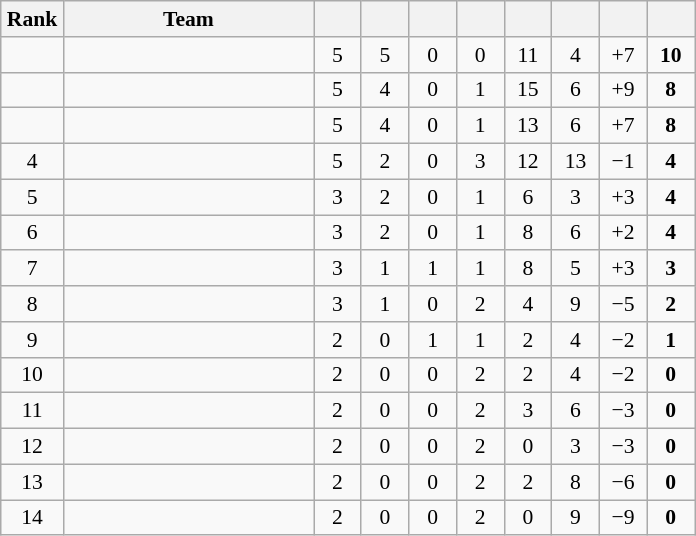<table class="wikitable" style="text-align: center; font-size:90% ">
<tr>
<th width=35>Rank</th>
<th width=160>Team</th>
<th width=25></th>
<th width=25></th>
<th width=25></th>
<th width=25></th>
<th width=25></th>
<th width=25></th>
<th width=25></th>
<th width=25></th>
</tr>
<tr>
<td></td>
<td align=left></td>
<td>5</td>
<td>5</td>
<td>0</td>
<td>0</td>
<td>11</td>
<td>4</td>
<td>+7</td>
<td><strong>10</strong></td>
</tr>
<tr>
<td></td>
<td align=left></td>
<td>5</td>
<td>4</td>
<td>0</td>
<td>1</td>
<td>15</td>
<td>6</td>
<td>+9</td>
<td><strong>8</strong></td>
</tr>
<tr>
<td></td>
<td align=left></td>
<td>5</td>
<td>4</td>
<td>0</td>
<td>1</td>
<td>13</td>
<td>6</td>
<td>+7</td>
<td><strong>8</strong></td>
</tr>
<tr>
<td>4</td>
<td align=left></td>
<td>5</td>
<td>2</td>
<td>0</td>
<td>3</td>
<td>12</td>
<td>13</td>
<td>−1</td>
<td><strong>4</strong></td>
</tr>
<tr>
<td>5</td>
<td align=left></td>
<td>3</td>
<td>2</td>
<td>0</td>
<td>1</td>
<td>6</td>
<td>3</td>
<td>+3</td>
<td><strong>4</strong></td>
</tr>
<tr>
<td>6</td>
<td align=left></td>
<td>3</td>
<td>2</td>
<td>0</td>
<td>1</td>
<td>8</td>
<td>6</td>
<td>+2</td>
<td><strong>4</strong></td>
</tr>
<tr>
<td>7</td>
<td align=left></td>
<td>3</td>
<td>1</td>
<td>1</td>
<td>1</td>
<td>8</td>
<td>5</td>
<td>+3</td>
<td><strong>3</strong></td>
</tr>
<tr>
<td>8</td>
<td align=left></td>
<td>3</td>
<td>1</td>
<td>0</td>
<td>2</td>
<td>4</td>
<td>9</td>
<td>−5</td>
<td><strong>2</strong></td>
</tr>
<tr>
<td>9</td>
<td align=left></td>
<td>2</td>
<td>0</td>
<td>1</td>
<td>1</td>
<td>2</td>
<td>4</td>
<td>−2</td>
<td><strong>1</strong></td>
</tr>
<tr>
<td>10</td>
<td align=left></td>
<td>2</td>
<td>0</td>
<td>0</td>
<td>2</td>
<td>2</td>
<td>4</td>
<td>−2</td>
<td><strong>0</strong></td>
</tr>
<tr>
<td>11</td>
<td align=left></td>
<td>2</td>
<td>0</td>
<td>0</td>
<td>2</td>
<td>3</td>
<td>6</td>
<td>−3</td>
<td><strong>0</strong></td>
</tr>
<tr>
<td>12</td>
<td align=left></td>
<td>2</td>
<td>0</td>
<td>0</td>
<td>2</td>
<td>0</td>
<td>3</td>
<td>−3</td>
<td><strong>0</strong></td>
</tr>
<tr>
<td>13</td>
<td align=left></td>
<td>2</td>
<td>0</td>
<td>0</td>
<td>2</td>
<td>2</td>
<td>8</td>
<td>−6</td>
<td><strong>0</strong></td>
</tr>
<tr>
<td>14</td>
<td align=left></td>
<td>2</td>
<td>0</td>
<td>0</td>
<td>2</td>
<td>0</td>
<td>9</td>
<td>−9</td>
<td><strong>0</strong></td>
</tr>
</table>
